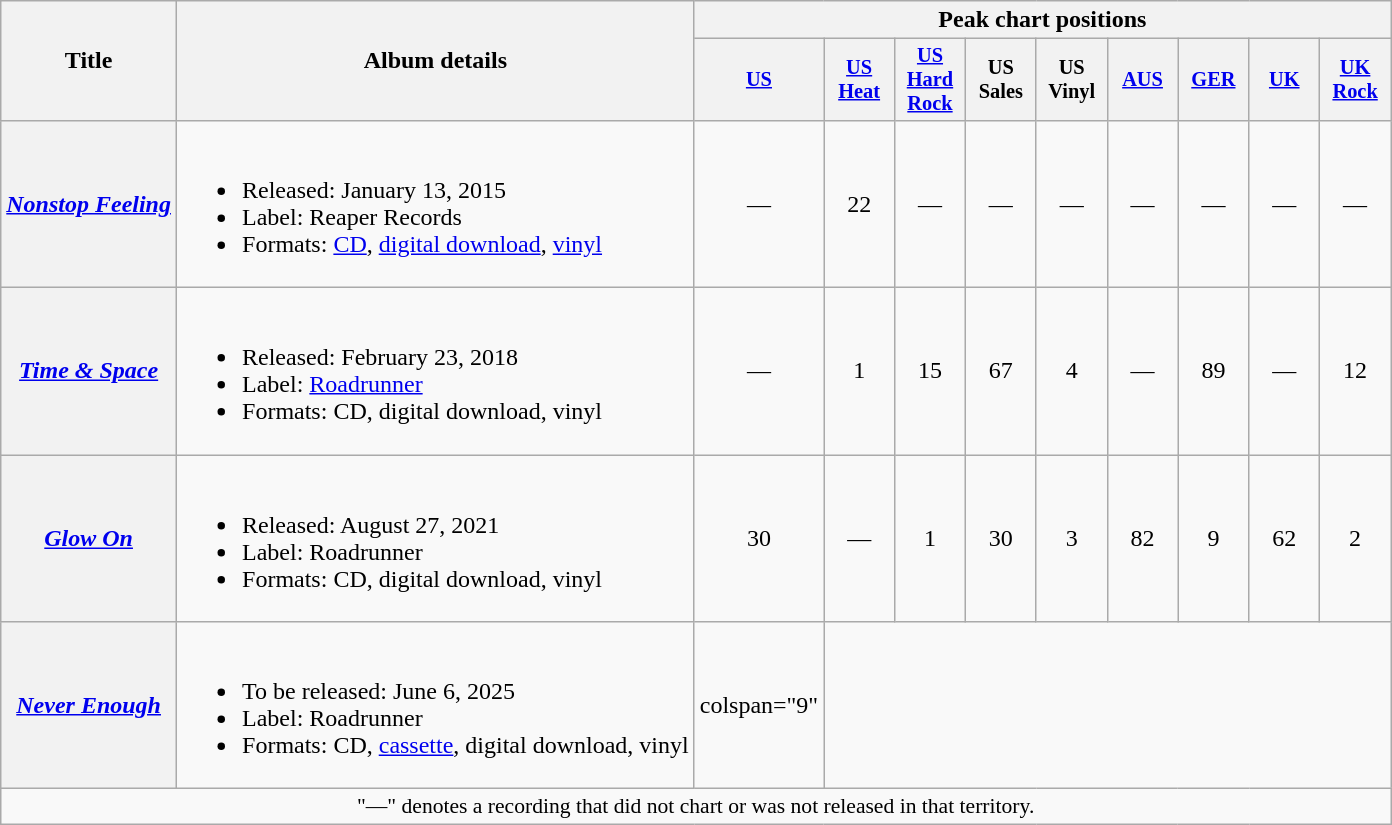<table class="wikitable plainrowheaders">
<tr>
<th scope="col" rowspan="2">Title</th>
<th scope="col" rowspan="2">Album details</th>
<th scope="col" colspan="9">Peak chart positions</th>
</tr>
<tr>
<th scope="col" style="width:3em;font-size:85%;"><a href='#'>US</a><br></th>
<th scope="col" style="width:3em;font-size:85%;"><a href='#'>US<br>Heat</a><br></th>
<th scope="col" style="width:3em;font-size:85%;"><a href='#'>US<br>Hard<br>Rock</a><br></th>
<th scope="col" style="width:3em;font-size:85%;">US<br>Sales<br></th>
<th scope="col" style="width:3em;font-size:85%;">US<br>Vinyl<br></th>
<th scope="col" style="width:3em;font-size:85%;"><a href='#'>AUS</a><br></th>
<th scope="col" style="width:3em;font-size:85%;"><a href='#'>GER</a><br></th>
<th scope="col" style="width:3em;font-size:85%;"><a href='#'>UK</a><br></th>
<th scope="col" style="width:3em;font-size:85%;"><a href='#'>UK<br>Rock</a><br></th>
</tr>
<tr>
<th scope="row"><em><a href='#'>Nonstop Feeling</a></em></th>
<td><br><ul><li>Released: January 13, 2015</li><li>Label: Reaper Records</li><li>Formats: <a href='#'>CD</a>, <a href='#'>digital download</a>, <a href='#'>vinyl</a></li></ul></td>
<td style="text-align:center;">—</td>
<td style="text-align:center;">22</td>
<td style="text-align:center;">—</td>
<td style="text-align:center;">—</td>
<td style="text-align:center;">—</td>
<td style="text-align:center;">—</td>
<td style="text-align:center;">—</td>
<td style="text-align:center;">—</td>
<td style="text-align:center;">—</td>
</tr>
<tr>
<th scope="row"><em><a href='#'>Time & Space</a></em></th>
<td><br><ul><li>Released: February 23, 2018</li><li>Label: <a href='#'>Roadrunner</a></li><li>Formats: CD, digital download, vinyl</li></ul></td>
<td style="text-align:center;">—</td>
<td style="text-align:center;">1</td>
<td style="text-align:center;">15</td>
<td style="text-align:center;">67</td>
<td style="text-align:center;">4</td>
<td style="text-align:center;">—</td>
<td style="text-align:center;">89</td>
<td style="text-align:center;">—</td>
<td style="text-align:center;">12</td>
</tr>
<tr>
<th scope="row"><em><a href='#'>Glow On</a></em></th>
<td><br><ul><li>Released: August 27, 2021</li><li>Label: Roadrunner</li><li>Formats: CD, digital download, vinyl</li></ul></td>
<td style="text-align:center;">30</td>
<td style="text-align:center;">—</td>
<td style="text-align:center;">1</td>
<td style="text-align:center;">30</td>
<td style="text-align:center;">3</td>
<td style="text-align:center;">82</td>
<td style="text-align:center;">9</td>
<td style="text-align:center;">62</td>
<td style="text-align:center;">2</td>
</tr>
<tr>
<th scope="row"><em><a href='#'>Never Enough</a></em></th>
<td><br><ul><li>To be released: June 6, 2025</li><li>Label: Roadrunner</li><li>Formats: CD, <a href='#'>cassette</a>, digital download, vinyl</li></ul></td>
<td>colspan="9" </td>
</tr>
<tr>
<td align="center" colspan="11" style="font-size:90%">"—" denotes a recording that did not chart or was not released in that territory.</td>
</tr>
</table>
